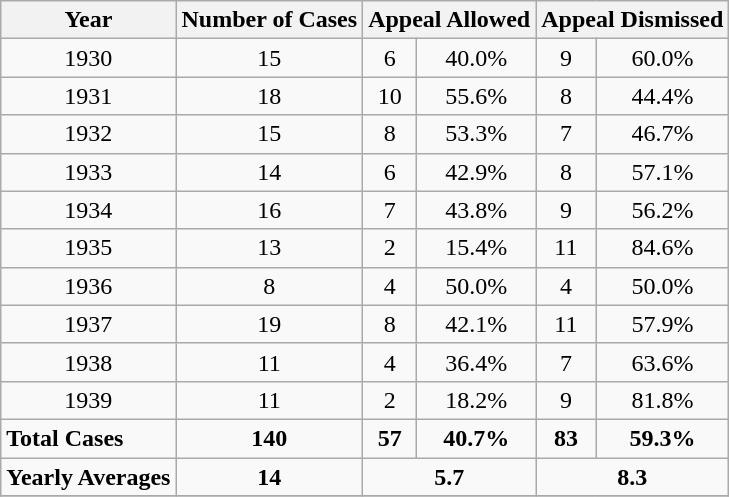<table class="wikitable sortable">
<tr>
<th>Year</th>
<th>Number of Cases</th>
<th colspan=2>Appeal Allowed</th>
<th colspan=2>Appeal Dismissed</th>
</tr>
<tr>
<td style="text-align: center;">1930</td>
<td style="text-align: center;">15</td>
<td style="text-align: center;">6</td>
<td style="text-align: center;">40.0%</td>
<td style="text-align: center;">9</td>
<td style="text-align: center;">60.0%</td>
</tr>
<tr>
<td style="text-align: center;">1931</td>
<td style="text-align: center;">18</td>
<td style="text-align: center;">10</td>
<td style="text-align: center;">55.6%</td>
<td style="text-align: center;">8</td>
<td style="text-align: center;">44.4%</td>
</tr>
<tr>
<td style="text-align: center;">1932</td>
<td style="text-align: center;">15</td>
<td style="text-align: center;">8</td>
<td style="text-align: center;">53.3%</td>
<td style="text-align: center;">7</td>
<td style="text-align: center;">46.7%</td>
</tr>
<tr>
<td style="text-align: center;">1933</td>
<td style="text-align: center;">14</td>
<td style="text-align: center;">6</td>
<td style="text-align: center;">42.9%</td>
<td style="text-align: center;">8</td>
<td style="text-align: center;">57.1%</td>
</tr>
<tr>
<td style="text-align: center;">1934</td>
<td style="text-align: center;">16</td>
<td style="text-align: center;">7</td>
<td style="text-align: center;">43.8%</td>
<td style="text-align: center;">9</td>
<td style="text-align: center;">56.2%</td>
</tr>
<tr>
<td style="text-align: center;">1935</td>
<td style="text-align: center;">13</td>
<td style="text-align: center;">2</td>
<td style="text-align: center;">15.4%</td>
<td style="text-align: center;">11</td>
<td style="text-align: center;">84.6%</td>
</tr>
<tr>
<td style="text-align: center;">1936</td>
<td style="text-align: center;">8</td>
<td style="text-align: center;">4</td>
<td style="text-align: center;">50.0%</td>
<td style="text-align: center;">4</td>
<td style="text-align: center;">50.0%</td>
</tr>
<tr>
<td style="text-align: center;">1937</td>
<td style="text-align: center;">19</td>
<td style="text-align: center;">8</td>
<td style="text-align: center;">42.1%</td>
<td style="text-align: center;">11</td>
<td style="text-align: center;">57.9%</td>
</tr>
<tr>
<td style="text-align: center;">1938</td>
<td style="text-align: center;">11</td>
<td style="text-align: center;">4</td>
<td style="text-align: center;">36.4%</td>
<td style="text-align: center;">7</td>
<td style="text-align: center;">63.6%</td>
</tr>
<tr>
<td style="text-align: center;">1939</td>
<td style="text-align: center;">11</td>
<td style="text-align: center;">2</td>
<td style="text-align: center;">18.2%</td>
<td style="text-align: center;">9</td>
<td style="text-align: center;">81.8%</td>
</tr>
<tr>
<td><strong>Total Cases</strong></td>
<td style="text-align: center;"><strong>140</strong></td>
<td style="text-align: center;"><strong>57</strong></td>
<td style="text-align: center;"><strong>40.7%</strong></td>
<td style="text-align: center;"><strong>83</strong></td>
<td style="text-align: center;"><strong>59.3%</strong></td>
</tr>
<tr>
<td><strong>Yearly Averages</strong></td>
<td style="text-align: center;"><strong>14</strong></td>
<td colspan="2" style="text-align:center;"><strong>5.7</strong></td>
<td colspan="2" style="text-align:center;"><strong>8.3</strong></td>
</tr>
<tr>
</tr>
</table>
